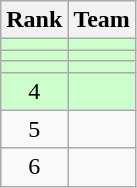<table class="wikitable">
<tr>
<th>Rank</th>
<th>Team</th>
</tr>
<tr bgcolor=#ccffcc>
<td align=center></td>
<td></td>
</tr>
<tr bgcolor=#ccffcc>
<td align=center></td>
<td></td>
</tr>
<tr bgcolor=#ccffcc>
<td align=center></td>
<td></td>
</tr>
<tr bgcolor=#ccffcc>
<td align=center>4</td>
<td></td>
</tr>
<tr>
<td align=center>5</td>
<td></td>
</tr>
<tr>
<td align=center>6</td>
<td></td>
</tr>
</table>
